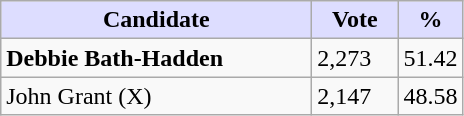<table class="wikitable">
<tr>
<th style="background:#ddf; width:200px;">Candidate</th>
<th style="background:#ddf; width:50px;">Vote</th>
<th style="background:#ddf; width:30px;">%</th>
</tr>
<tr>
<td><strong>Debbie Bath-Hadden</strong></td>
<td>2,273</td>
<td>51.42</td>
</tr>
<tr>
<td>John Grant (X)</td>
<td>2,147</td>
<td>48.58</td>
</tr>
</table>
